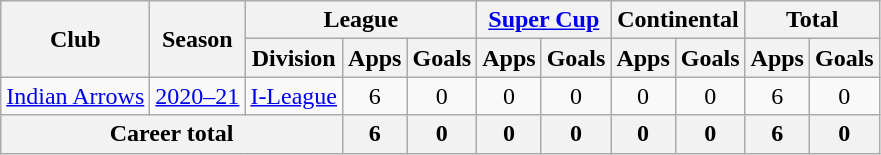<table class="wikitable" style="text-align: center;">
<tr>
<th rowspan="2">Club</th>
<th rowspan="2">Season</th>
<th colspan="3">League</th>
<th colspan="2"><a href='#'>Super Cup</a></th>
<th colspan="2">Continental</th>
<th colspan="2">Total</th>
</tr>
<tr>
<th>Division</th>
<th>Apps</th>
<th>Goals</th>
<th>Apps</th>
<th>Goals</th>
<th>Apps</th>
<th>Goals</th>
<th>Apps</th>
<th>Goals</th>
</tr>
<tr>
<td><a href='#'>Indian Arrows</a></td>
<td><a href='#'>2020–21</a></td>
<td><a href='#'>I-League</a></td>
<td>6</td>
<td>0</td>
<td>0</td>
<td>0</td>
<td>0</td>
<td>0</td>
<td>6</td>
<td>0</td>
</tr>
<tr>
<th colspan="3">Career total</th>
<th>6</th>
<th>0</th>
<th>0</th>
<th>0</th>
<th>0</th>
<th>0</th>
<th>6</th>
<th>0</th>
</tr>
</table>
